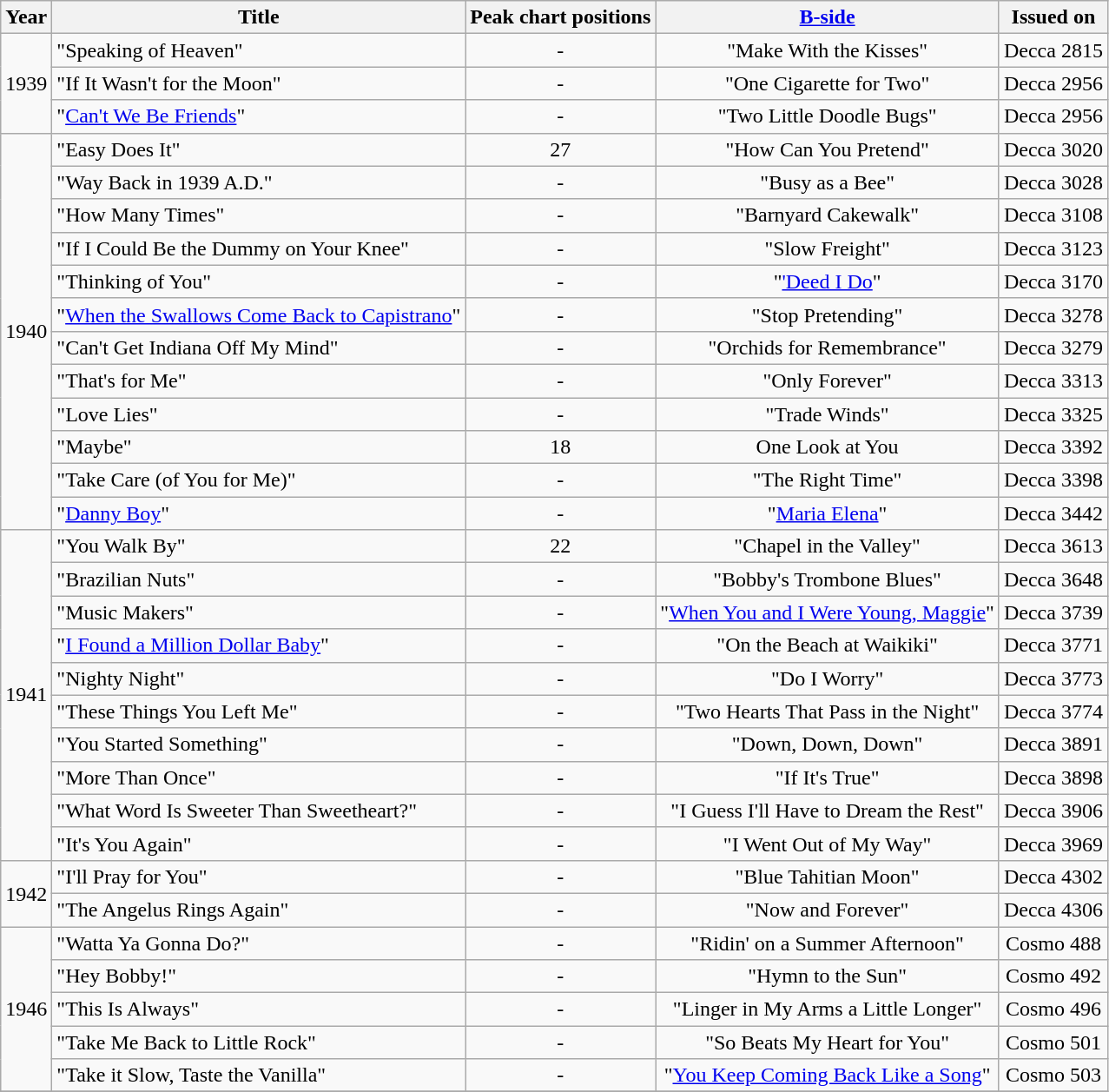<table class="wikitable" style=text-align:center;>
<tr>
<th>Year</th>
<th>Title</th>
<th>Peak chart positions</th>
<th><a href='#'>B-side</a></th>
<th>Issued on</th>
</tr>
<tr>
<td rowspan="3">1939</td>
<td align=left>"Speaking of Heaven"</td>
<td>-</td>
<td>"Make With the Kisses"</td>
<td>Decca 2815</td>
</tr>
<tr>
<td align=left>"If It Wasn't for the Moon"</td>
<td>-</td>
<td>"One Cigarette for Two"</td>
<td>Decca 2956</td>
</tr>
<tr>
<td align=left>"<a href='#'>Can't We Be Friends</a>"</td>
<td>-</td>
<td>"Two Little Doodle Bugs"</td>
<td>Decca 2956</td>
</tr>
<tr>
<td rowspan="12">1940</td>
<td align=left>"Easy Does It"</td>
<td>27</td>
<td>"How Can You Pretend"</td>
<td>Decca 3020</td>
</tr>
<tr>
<td align=left>"Way Back in 1939 A.D."</td>
<td>-</td>
<td>"Busy as a Bee"</td>
<td>Decca 3028</td>
</tr>
<tr>
<td align=left>"How Many Times"</td>
<td>-</td>
<td>"Barnyard Cakewalk"</td>
<td>Decca 3108</td>
</tr>
<tr>
<td align=left>"If I Could Be the Dummy on Your Knee"</td>
<td>-</td>
<td>"Slow Freight"</td>
<td>Decca 3123</td>
</tr>
<tr>
<td align=left>"Thinking of You"</td>
<td>-</td>
<td>"<a href='#'>'Deed I Do</a>"</td>
<td>Decca 3170</td>
</tr>
<tr>
<td align=left>"<a href='#'>When the Swallows Come Back to Capistrano</a>"</td>
<td>-</td>
<td>"Stop Pretending"</td>
<td>Decca 3278</td>
</tr>
<tr>
<td align=left>"Can't Get Indiana Off My Mind"</td>
<td>-</td>
<td>"Orchids for Remembrance"</td>
<td>Decca 3279</td>
</tr>
<tr>
<td align=left>"That's for Me"</td>
<td>-</td>
<td>"Only Forever"</td>
<td>Decca 3313</td>
</tr>
<tr>
<td align=left>"Love Lies"</td>
<td>-</td>
<td>"Trade Winds"</td>
<td>Decca 3325</td>
</tr>
<tr>
<td align=left>"Maybe"</td>
<td>18</td>
<td>One Look at You</td>
<td>Decca 3392</td>
</tr>
<tr>
<td align=left>"Take Care (of You for Me)"</td>
<td>-</td>
<td>"The Right Time"</td>
<td>Decca 3398</td>
</tr>
<tr>
<td align=left>"<a href='#'>Danny Boy</a>"</td>
<td>-</td>
<td>"<a href='#'>Maria Elena</a>"</td>
<td>Decca 3442</td>
</tr>
<tr>
<td rowspan="10">1941</td>
<td align=left>"You Walk By"</td>
<td>22</td>
<td>"Chapel in the Valley"</td>
<td>Decca 3613</td>
</tr>
<tr>
<td align=left>"Brazilian Nuts"</td>
<td>-</td>
<td>"Bobby's Trombone Blues"</td>
<td>Decca 3648</td>
</tr>
<tr>
<td align=left>"Music Makers"</td>
<td>-</td>
<td>"<a href='#'>When You and I Were Young, Maggie</a>"</td>
<td>Decca 3739</td>
</tr>
<tr>
<td align=left>"<a href='#'>I Found a Million Dollar Baby</a>"</td>
<td>-</td>
<td>"On the Beach at Waikiki"</td>
<td>Decca 3771</td>
</tr>
<tr>
<td align=left>"Nighty Night"</td>
<td>-</td>
<td>"Do I Worry"</td>
<td>Decca 3773</td>
</tr>
<tr>
<td align=left>"These Things You Left Me"</td>
<td>-</td>
<td>"Two Hearts That Pass in the Night"</td>
<td>Decca 3774</td>
</tr>
<tr>
<td align=left>"You Started Something"</td>
<td>-</td>
<td>"Down, Down, Down"</td>
<td>Decca 3891</td>
</tr>
<tr>
<td align=left>"More Than Once"</td>
<td>-</td>
<td>"If It's True"</td>
<td>Decca 3898</td>
</tr>
<tr>
<td align=left>"What Word Is Sweeter Than Sweetheart?"</td>
<td>-</td>
<td>"I Guess I'll Have to Dream the Rest"</td>
<td>Decca 3906</td>
</tr>
<tr>
<td align=left>"It's You Again"</td>
<td>-</td>
<td>"I Went Out of My Way"</td>
<td>Decca 3969</td>
</tr>
<tr>
<td rowspan="2">1942</td>
<td align=left>"I'll Pray for You"</td>
<td>-</td>
<td>"Blue Tahitian Moon"</td>
<td>Decca 4302</td>
</tr>
<tr>
<td align=left>"The Angelus Rings Again"</td>
<td>-</td>
<td>"Now and Forever"</td>
<td>Decca 4306</td>
</tr>
<tr>
<td rowspan="5">1946</td>
<td align=left>"Watta Ya Gonna Do?"</td>
<td>-</td>
<td>"Ridin' on a Summer Afternoon"</td>
<td>Cosmo 488</td>
</tr>
<tr>
<td align=left>"Hey Bobby!"</td>
<td>-</td>
<td>"Hymn to the Sun"</td>
<td>Cosmo 492</td>
</tr>
<tr>
<td align=left>"This Is Always"</td>
<td>-</td>
<td>"Linger in My Arms a Little Longer"</td>
<td>Cosmo 496</td>
</tr>
<tr>
<td align=left>"Take Me Back to Little Rock"</td>
<td>-</td>
<td>"So Beats My Heart for You"</td>
<td>Cosmo 501</td>
</tr>
<tr>
<td align=left>"Take it Slow, Taste the Vanilla"</td>
<td>-</td>
<td>"<a href='#'>You Keep Coming Back Like a Song</a>"</td>
<td>Cosmo 503</td>
</tr>
<tr>
</tr>
</table>
